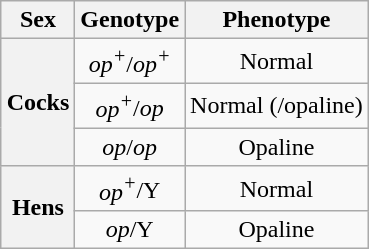<table class="wikitable" style="text-align:center" align="right">
<tr>
<th>Sex</th>
<th>Genotype</th>
<th>Phenotype</th>
</tr>
<tr>
<th rowspan=3>Cocks</th>
<td><em>op<sup>+</sup></em>/<em>op<sup>+</sup></em></td>
<td>Normal</td>
</tr>
<tr>
<td><em>op<sup>+</sup></em>/<em>op</em></td>
<td>Normal (/opaline)</td>
</tr>
<tr>
<td><em>op</em>/<em>op</em></td>
<td>Opaline</td>
</tr>
<tr>
<th rowspan=2>Hens</th>
<td><em>op<sup>+</sup></em>/Y</td>
<td>Normal</td>
</tr>
<tr>
<td><em>op</em>/Y</td>
<td>Opaline</td>
</tr>
</table>
